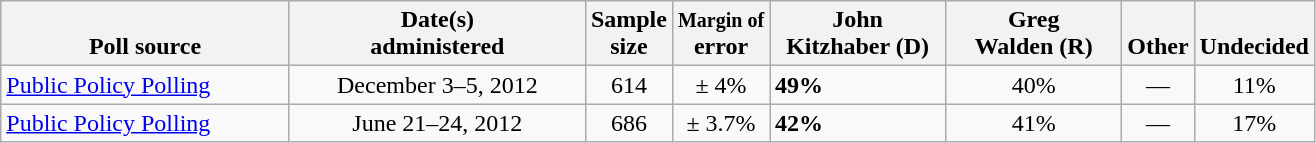<table class="wikitable">
<tr valign= bottom>
<th style="width:185px;">Poll source</th>
<th style="width:190px;">Date(s)<br>administered</th>
<th class=small>Sample<br>size</th>
<th><small>Margin of</small><br>error</th>
<th style="width:110px;">John<br>Kitzhaber (D)</th>
<th style="width:110px;">Greg<br>Walden (R)</th>
<th style="width:40px;">Other</th>
<th style="width:40px;">Undecided</th>
</tr>
<tr>
<td><a href='#'>Public Policy Polling</a></td>
<td align=center>December 3–5, 2012</td>
<td align=center>614</td>
<td align=center>± 4%</td>
<td><strong>49%</strong></td>
<td align=center>40%</td>
<td align=center>—</td>
<td align=center>11%</td>
</tr>
<tr>
<td><a href='#'>Public Policy Polling</a></td>
<td align=center>June 21–24, 2012</td>
<td align=center>686</td>
<td align=center>± 3.7%</td>
<td><strong>42%</strong></td>
<td align=center>41%</td>
<td align=center>—</td>
<td align=center>17%</td>
</tr>
</table>
